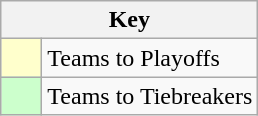<table class="wikitable" style="text-align: center;">
<tr>
<th colspan=2>Key</th>
</tr>
<tr>
<td style="background:#ffffcc; width:20px;"></td>
<td align=left>Teams to Playoffs</td>
</tr>
<tr>
<td style="background:#ccffcc; width:20px;"></td>
<td align=left>Teams to Tiebreakers</td>
</tr>
</table>
